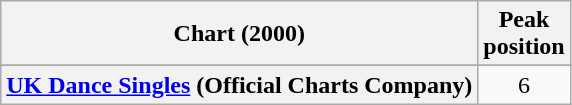<table class="wikitable sortable plainrowheaders" style="text-align:center">
<tr>
<th scope="col">Chart (2000)</th>
<th scope="col">Peak<br> position</th>
</tr>
<tr>
</tr>
<tr>
<th scope="row"><a href='#'>UK Dance Singles</a> (Official Charts Company)</th>
<td>6</td>
</tr>
</table>
